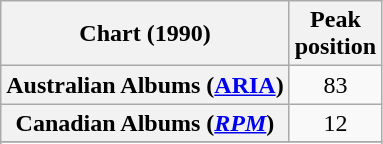<table class="wikitable sortable plainrowheaders" style="text-align:center">
<tr>
<th scope="col">Chart (1990)</th>
<th scope="col">Peak<br>position</th>
</tr>
<tr>
<th scope="row">Australian Albums (<a href='#'>ARIA</a>)</th>
<td>83</td>
</tr>
<tr>
<th scope="row">Canadian Albums (<em><a href='#'>RPM</a></em>)</th>
<td>12</td>
</tr>
<tr>
</tr>
<tr>
</tr>
<tr>
</tr>
<tr>
</tr>
</table>
